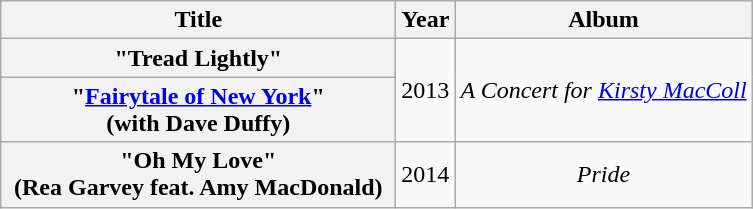<table class="wikitable plainrowheaders" style="text-align:center;">
<tr>
<th scope="col" style="width:16em;">Title</th>
<th scope="col" style="width:1em;">Year</th>
<th scope="col">Album</th>
</tr>
<tr>
<th scope="row">"Tread Lightly"</th>
<td rowspan="2">2013</td>
<td rowspan="2"><em>A Concert for <a href='#'>Kirsty MacColl</a></em></td>
</tr>
<tr>
<th scope="row">"<a href='#'>Fairytale of New York</a>"<br><span>(with Dave Duffy)</span></th>
</tr>
<tr>
<th scope="row">"Oh My Love"<br><span>(Rea Garvey feat. Amy MacDonald)</span></th>
<td>2014</td>
<td><em>Pride</em></td>
</tr>
</table>
